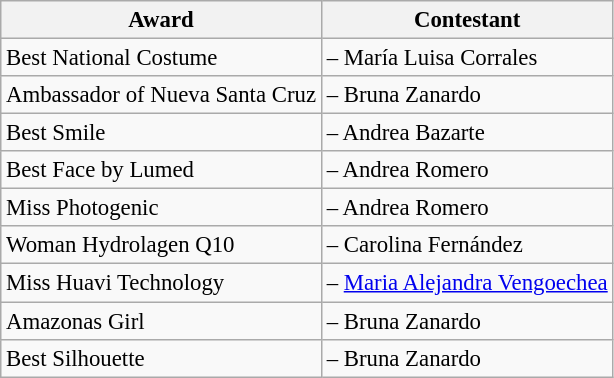<table class="wikitable sortable" style="font-size:95%;">
<tr>
<th>Award</th>
<th>Contestant</th>
</tr>
<tr>
<td>Best National Costume</td>
<td> – María Luisa Corrales</td>
</tr>
<tr>
<td>Ambassador of Nueva Santa Cruz</td>
<td> – Bruna Zanardo</td>
</tr>
<tr>
<td>Best Smile</td>
<td> – Andrea Bazarte</td>
</tr>
<tr>
<td>Best Face by Lumed</td>
<td> – Andrea Romero</td>
</tr>
<tr>
<td>Miss Photogenic</td>
<td> – Andrea Romero</td>
</tr>
<tr>
<td>Woman Hydrolagen Q10</td>
<td> – Carolina Fernández</td>
</tr>
<tr>
<td>Miss Huavi Technology</td>
<td> – <a href='#'>Maria Alejandra Vengoechea</a></td>
</tr>
<tr>
<td>Amazonas Girl</td>
<td> – Bruna Zanardo</td>
</tr>
<tr>
<td>Best Silhouette</td>
<td> – Bruna Zanardo</td>
</tr>
</table>
